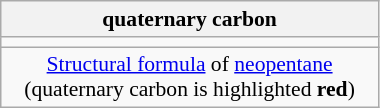<table class="wikitable floatright" style="text-align: center; font-size: 90%; margin-bottom: 10px;" width="20%">
<tr>
<th>quaternary carbon</th>
</tr>
<tr>
<td></td>
</tr>
<tr>
<td><a href='#'>Structural formula</a> of <a href='#'>neopentane</a> (quaternary carbon is highlighted <span><strong>red</strong></span>)</td>
</tr>
</table>
